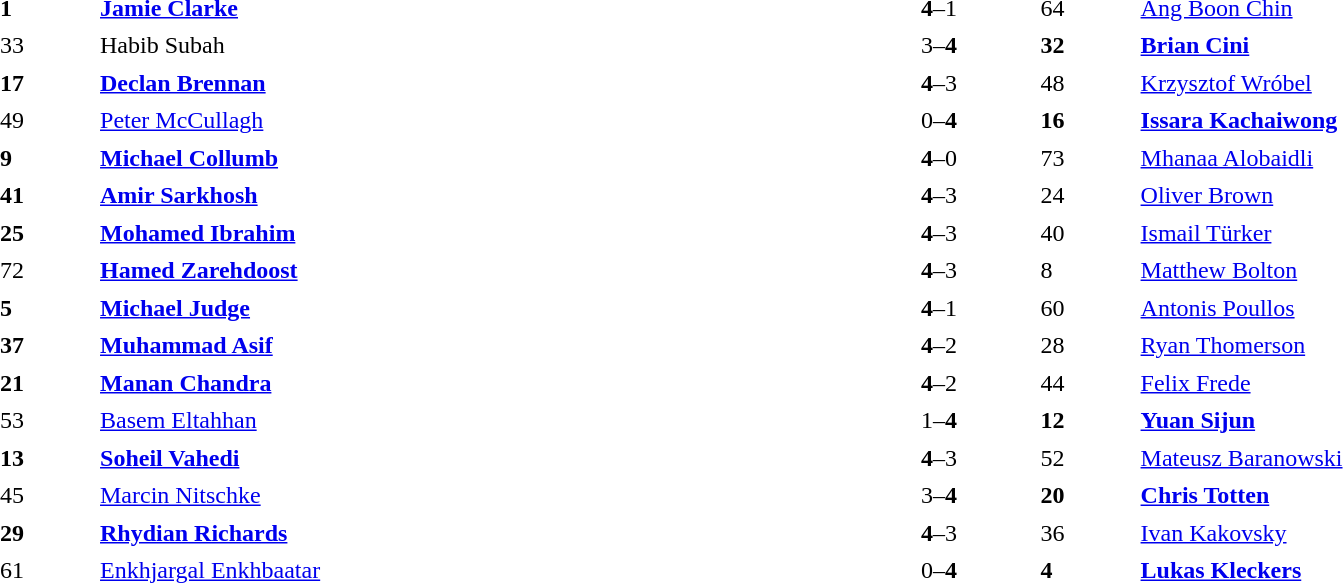<table width="100%" cellspacing="5">
<tr>
<th width=5%></th>
<th width=40%></th>
<th width=10%></th>
<th width=5%></th>
<th width=40%></th>
</tr>
<tr>
<td><strong>1</strong></td>
<td> <strong><a href='#'>Jamie Clarke</a></strong></td>
<td align="center"><strong>4</strong>–1</td>
<td>64</td>
<td> <a href='#'>Ang Boon Chin</a></td>
</tr>
<tr>
<td>33</td>
<td> Habib Subah</td>
<td align="center">3–<strong>4</strong></td>
<td><strong>32</strong></td>
<td> <strong><a href='#'>Brian Cini</a></strong></td>
</tr>
<tr>
<td><strong>17</strong></td>
<td> <strong><a href='#'>Declan Brennan</a></strong></td>
<td align="center"><strong>4</strong>–3</td>
<td>48</td>
<td> <a href='#'>Krzysztof Wróbel</a></td>
</tr>
<tr>
<td>49</td>
<td> <a href='#'>Peter McCullagh</a></td>
<td align="center">0–<strong>4</strong></td>
<td><strong>16</strong></td>
<td> <strong><a href='#'>Issara Kachaiwong</a></strong></td>
</tr>
<tr>
<td><strong>9</strong></td>
<td> <strong><a href='#'>Michael Collumb</a></strong></td>
<td align="center"><strong>4</strong>–0</td>
<td>73</td>
<td> <a href='#'>Mhanaa Alobaidli</a></td>
</tr>
<tr>
<td><strong>41</strong></td>
<td> <strong><a href='#'>Amir Sarkhosh</a></strong></td>
<td align="center"><strong>4</strong>–3</td>
<td>24</td>
<td> <a href='#'>Oliver Brown</a></td>
</tr>
<tr>
<td><strong>25</strong></td>
<td> <strong><a href='#'>Mohamed Ibrahim</a></strong></td>
<td align="center"><strong>4</strong>–3</td>
<td>40</td>
<td> <a href='#'>Ismail Türker</a></td>
</tr>
<tr>
<td>72</td>
<td> <strong><a href='#'>Hamed Zarehdoost</a></strong></td>
<td align="center"><strong>4</strong>–3</td>
<td>8</td>
<td> <a href='#'>Matthew Bolton</a></td>
</tr>
<tr>
<td><strong>5</strong></td>
<td> <strong><a href='#'>Michael Judge</a></strong></td>
<td align="center"><strong>4</strong>–1</td>
<td>60</td>
<td> <a href='#'>Antonis Poullos</a></td>
</tr>
<tr>
<td><strong>37</strong></td>
<td> <strong><a href='#'>Muhammad Asif</a></strong></td>
<td align="center"><strong>4</strong>–2</td>
<td>28</td>
<td> <a href='#'>Ryan Thomerson</a></td>
</tr>
<tr>
<td><strong>21</strong></td>
<td> <strong><a href='#'>Manan Chandra</a></strong></td>
<td align="center"><strong>4</strong>–2</td>
<td>44</td>
<td> <a href='#'>Felix Frede</a></td>
</tr>
<tr>
<td>53</td>
<td> <a href='#'>Basem Eltahhan</a></td>
<td align="center">1–<strong>4</strong></td>
<td><strong>12</strong></td>
<td> <strong><a href='#'>Yuan Sijun</a></strong></td>
</tr>
<tr>
<td><strong>13</strong></td>
<td> <strong><a href='#'>Soheil Vahedi</a></strong></td>
<td align="center"><strong>4</strong>–3</td>
<td>52</td>
<td> <a href='#'>Mateusz Baranowski</a></td>
</tr>
<tr>
<td>45</td>
<td> <a href='#'>Marcin Nitschke</a></td>
<td align="center">3–<strong>4</strong></td>
<td><strong>20</strong></td>
<td> <strong><a href='#'>Chris Totten</a></strong></td>
</tr>
<tr>
<td><strong>29</strong></td>
<td> <strong><a href='#'>Rhydian Richards</a></strong></td>
<td align="center"><strong>4</strong>–3</td>
<td>36</td>
<td> <a href='#'>Ivan Kakovsky</a></td>
</tr>
<tr>
<td>61</td>
<td> <a href='#'>Enkhjargal Enkhbaatar</a></td>
<td align="center">0–<strong>4</strong></td>
<td><strong>4</strong></td>
<td> <strong><a href='#'>Lukas Kleckers</a></strong></td>
</tr>
</table>
